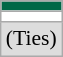<table class="wikitable" style="text-align: center; font-size:90%">
<tr>
<td style="background: #006847"></td>
</tr>
<tr>
<td style="background: #ffffff"></td>
</tr>
<tr>
<td style="background: #dddddd">(Ties)</td>
</tr>
</table>
